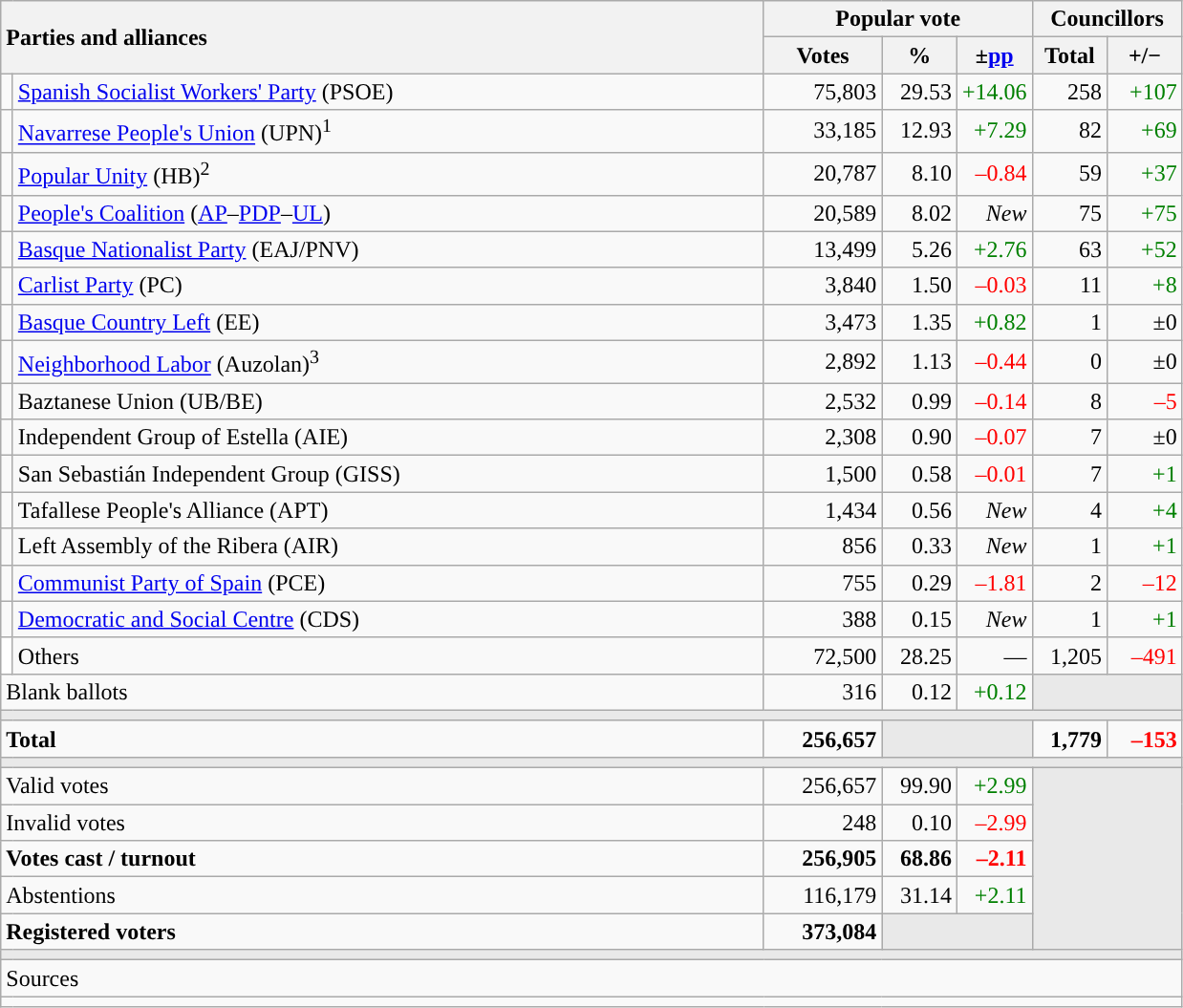<table class="wikitable" style="text-align:right;">
<tr>
<th style="text-align:left;" rowspan="2" colspan="2" width="525">Parties and alliances</th>
<th colspan="3">Popular vote</th>
<th colspan="2">Councillors</th>
</tr>
<tr>
<th width="75">Votes</th>
<th width="45">%</th>
<th width="45">±<a href='#'>pp</a></th>
<th width="45">Total</th>
<th width="45">+/−</th>
</tr>
<tr>
<td width="1" style="color:inherit;background:"></td>
<td align="left"><a href='#'>Spanish Socialist Workers' Party</a> (PSOE)</td>
<td>75,803</td>
<td>29.53</td>
<td style="color:green;">+14.06</td>
<td>258</td>
<td style="color:green;">+107</td>
</tr>
<tr>
<td style="color:inherit;background:"></td>
<td align="left"><a href='#'>Navarrese People's Union</a> (UPN)<sup>1</sup></td>
<td>33,185</td>
<td>12.93</td>
<td style="color:green;">+7.29</td>
<td>82</td>
<td style="color:green;">+69</td>
</tr>
<tr>
<td style="color:inherit;background:"></td>
<td align="left"><a href='#'>Popular Unity</a> (HB)<sup>2</sup></td>
<td>20,787</td>
<td>8.10</td>
<td style="color:red;">–0.84</td>
<td>59</td>
<td style="color:green;">+37</td>
</tr>
<tr>
<td style="color:inherit;background:"></td>
<td align="left"><a href='#'>People's Coalition</a> (<a href='#'>AP</a>–<a href='#'>PDP</a>–<a href='#'>UL</a>)</td>
<td>20,589</td>
<td>8.02</td>
<td><em>New</em></td>
<td>75</td>
<td style="color:green;">+75</td>
</tr>
<tr>
<td style="color:inherit;background:"></td>
<td align="left"><a href='#'>Basque Nationalist Party</a> (EAJ/PNV)</td>
<td>13,499</td>
<td>5.26</td>
<td style="color:green;">+2.76</td>
<td>63</td>
<td style="color:green;">+52</td>
</tr>
<tr>
<td style="color:inherit;background:"></td>
<td align="left"><a href='#'>Carlist Party</a> (PC)</td>
<td>3,840</td>
<td>1.50</td>
<td style="color:red;">–0.03</td>
<td>11</td>
<td style="color:green;">+8</td>
</tr>
<tr>
<td style="color:inherit;background:"></td>
<td align="left"><a href='#'>Basque Country Left</a> (EE)</td>
<td>3,473</td>
<td>1.35</td>
<td style="color:green;">+0.82</td>
<td>1</td>
<td>±0</td>
</tr>
<tr>
<td style="color:inherit;background:"></td>
<td align="left"><a href='#'>Neighborhood Labor</a> (Auzolan)<sup>3</sup></td>
<td>2,892</td>
<td>1.13</td>
<td style="color:red;">–0.44</td>
<td>0</td>
<td>±0</td>
</tr>
<tr>
<td style="color:inherit;background:"></td>
<td align="left">Baztanese Union (UB/BE)</td>
<td>2,532</td>
<td>0.99</td>
<td style="color:red;">–0.14</td>
<td>8</td>
<td style="color:red;">–5</td>
</tr>
<tr>
<td style="color:inherit;background:"></td>
<td align="left">Independent Group of Estella (AIE)</td>
<td>2,308</td>
<td>0.90</td>
<td style="color:red;">–0.07</td>
<td>7</td>
<td>±0</td>
</tr>
<tr>
<td style="color:inherit;background:"></td>
<td align="left">San Sebastián Independent Group (GISS)</td>
<td>1,500</td>
<td>0.58</td>
<td style="color:red;">–0.01</td>
<td>7</td>
<td style="color:green;">+1</td>
</tr>
<tr>
<td style="color:inherit;background:"></td>
<td align="left">Tafallese People's Alliance (APT)</td>
<td>1,434</td>
<td>0.56</td>
<td><em>New</em></td>
<td>4</td>
<td style="color:green;">+4</td>
</tr>
<tr>
<td style="color:inherit;background:"></td>
<td align="left">Left Assembly of the Ribera (AIR)</td>
<td>856</td>
<td>0.33</td>
<td><em>New</em></td>
<td>1</td>
<td style="color:green;">+1</td>
</tr>
<tr>
<td style="color:inherit;background:"></td>
<td align="left"><a href='#'>Communist Party of Spain</a> (PCE)</td>
<td>755</td>
<td>0.29</td>
<td style="color:red;">–1.81</td>
<td>2</td>
<td style="color:red;">–12</td>
</tr>
<tr>
<td style="color:inherit;background:"></td>
<td align="left"><a href='#'>Democratic and Social Centre</a> (CDS)</td>
<td>388</td>
<td>0.15</td>
<td><em>New</em></td>
<td>1</td>
<td style="color:green;">+1</td>
</tr>
<tr>
<td bgcolor="white"></td>
<td align="left">Others</td>
<td>72,500</td>
<td>28.25</td>
<td>—</td>
<td>1,205</td>
<td style="color:red;">–491</td>
</tr>
<tr>
<td align="left" colspan="2">Blank ballots</td>
<td>316</td>
<td>0.12</td>
<td style="color:green;">+0.12</td>
<td bgcolor="#E9E9E9" colspan="2"></td>
</tr>
<tr>
<td colspan="7" bgcolor="#E9E9E9"></td>
</tr>
<tr style="font-weight:bold;">
<td align="left" colspan="2">Total</td>
<td>256,657</td>
<td bgcolor="#E9E9E9" colspan="2"></td>
<td>1,779</td>
<td style="color:red;">–153</td>
</tr>
<tr>
<td colspan="7" bgcolor="#E9E9E9"></td>
</tr>
<tr>
<td align="left" colspan="2">Valid votes</td>
<td>256,657</td>
<td>99.90</td>
<td style="color:green;">+2.99</td>
<td bgcolor="#E9E9E9" colspan="2" rowspan="5"></td>
</tr>
<tr>
<td align="left" colspan="2">Invalid votes</td>
<td>248</td>
<td>0.10</td>
<td style="color:red;">–2.99</td>
</tr>
<tr style="font-weight:bold;">
<td align="left" colspan="2">Votes cast / turnout</td>
<td>256,905</td>
<td>68.86</td>
<td style="color:red;">–2.11</td>
</tr>
<tr>
<td align="left" colspan="2">Abstentions</td>
<td>116,179</td>
<td>31.14</td>
<td style="color:green;">+2.11</td>
</tr>
<tr style="font-weight:bold;">
<td align="left" colspan="2">Registered voters</td>
<td>373,084</td>
<td bgcolor="#E9E9E9" colspan="2"></td>
</tr>
<tr>
<td colspan="7" bgcolor="#E9E9E9"></td>
</tr>
<tr>
<td align="left" colspan="7">Sources</td>
</tr>
<tr>
<td colspan="7" style="text-align:left; max-width:790px;"></td>
</tr>
</table>
